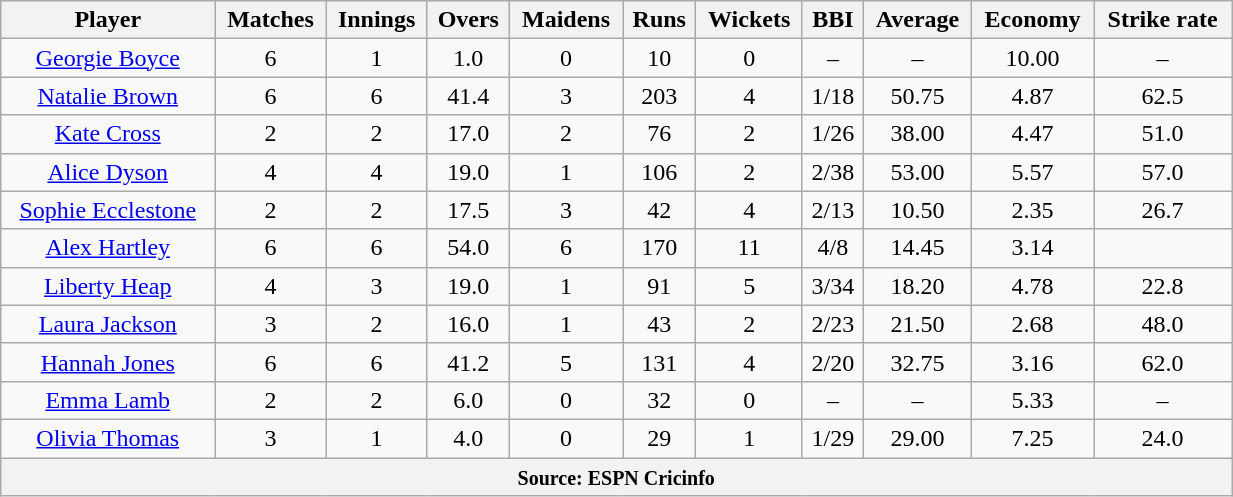<table class="wikitable" style="text-align:center; width:65%;">
<tr>
<th>Player</th>
<th>Matches</th>
<th>Innings</th>
<th>Overs</th>
<th>Maidens</th>
<th>Runs</th>
<th>Wickets</th>
<th>BBI</th>
<th>Average</th>
<th>Economy</th>
<th>Strike rate</th>
</tr>
<tr>
<td><a href='#'>Georgie Boyce</a></td>
<td>6</td>
<td>1</td>
<td>1.0</td>
<td>0</td>
<td>10</td>
<td>0</td>
<td>–</td>
<td>–</td>
<td>10.00</td>
<td>–</td>
</tr>
<tr>
<td><a href='#'>Natalie Brown</a></td>
<td>6</td>
<td>6</td>
<td>41.4</td>
<td>3</td>
<td>203</td>
<td>4</td>
<td>1/18</td>
<td>50.75</td>
<td>4.87</td>
<td>62.5</td>
</tr>
<tr>
<td><a href='#'>Kate Cross</a></td>
<td>2</td>
<td>2</td>
<td>17.0</td>
<td>2</td>
<td>76</td>
<td>2</td>
<td>1/26</td>
<td>38.00</td>
<td>4.47</td>
<td>51.0</td>
</tr>
<tr>
<td><a href='#'>Alice Dyson</a></td>
<td>4</td>
<td>4</td>
<td>19.0</td>
<td>1</td>
<td>106</td>
<td>2</td>
<td>2/38</td>
<td>53.00</td>
<td>5.57</td>
<td>57.0</td>
</tr>
<tr>
<td><a href='#'>Sophie Ecclestone</a></td>
<td>2</td>
<td>2</td>
<td>17.5</td>
<td>3</td>
<td>42</td>
<td>4</td>
<td>2/13</td>
<td>10.50</td>
<td>2.35</td>
<td>26.7</td>
</tr>
<tr>
<td><a href='#'>Alex Hartley</a></td>
<td>6</td>
<td>6</td>
<td>54.0</td>
<td>6</td>
<td>170</td>
<td>11</td>
<td>4/8</td>
<td>14.45</td>
<td>3.14</td>
</tr>
<tr>
<td><a href='#'>Liberty Heap</a></td>
<td>4</td>
<td>3</td>
<td>19.0</td>
<td>1</td>
<td>91</td>
<td>5</td>
<td>3/34</td>
<td>18.20</td>
<td>4.78</td>
<td>22.8</td>
</tr>
<tr>
<td><a href='#'>Laura Jackson</a></td>
<td>3</td>
<td>2</td>
<td>16.0</td>
<td>1</td>
<td>43</td>
<td>2</td>
<td>2/23</td>
<td>21.50</td>
<td>2.68</td>
<td>48.0</td>
</tr>
<tr>
<td><a href='#'>Hannah Jones</a></td>
<td>6</td>
<td>6</td>
<td>41.2</td>
<td>5</td>
<td>131</td>
<td>4</td>
<td>2/20</td>
<td>32.75</td>
<td>3.16</td>
<td>62.0</td>
</tr>
<tr>
<td><a href='#'>Emma Lamb</a></td>
<td>2</td>
<td>2</td>
<td>6.0</td>
<td>0</td>
<td>32</td>
<td>0</td>
<td>–</td>
<td>–</td>
<td>5.33</td>
<td>–</td>
</tr>
<tr>
<td><a href='#'>Olivia Thomas</a></td>
<td>3</td>
<td>1</td>
<td>4.0</td>
<td>0</td>
<td>29</td>
<td>1</td>
<td>1/29</td>
<td>29.00</td>
<td>7.25</td>
<td>24.0</td>
</tr>
<tr>
<th colspan="13"><small>Source: ESPN Cricinfo </small></th>
</tr>
</table>
